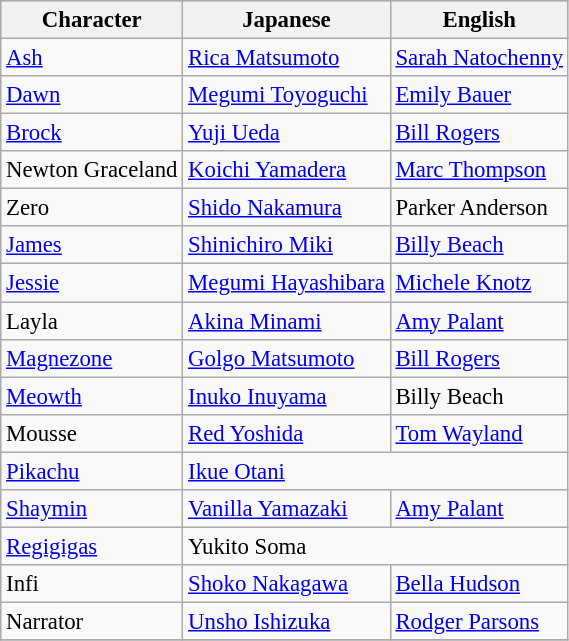<table class="wikitable" style="margin:0; font-size:95%;">
<tr style="background:#ccc; text-align:center;">
<th><strong>Character</strong></th>
<th><strong>Japanese</strong></th>
<th><strong>English</strong></th>
</tr>
<tr>
<td><a href='#'>Ash</a></td>
<td><a href='#'>Rica Matsumoto</a></td>
<td><a href='#'>Sarah Natochenny</a></td>
</tr>
<tr>
<td><a href='#'>Dawn</a></td>
<td><a href='#'>Megumi Toyoguchi</a></td>
<td><a href='#'>Emily Bauer</a></td>
</tr>
<tr>
<td><a href='#'>Brock</a></td>
<td><a href='#'>Yuji Ueda</a></td>
<td><a href='#'>Bill Rogers</a></td>
</tr>
<tr>
<td>Newton Graceland</td>
<td><a href='#'>Koichi Yamadera</a></td>
<td><a href='#'>Marc Thompson</a></td>
</tr>
<tr>
<td>Zero</td>
<td><a href='#'>Shido Nakamura</a></td>
<td>Parker Anderson</td>
</tr>
<tr>
<td><a href='#'>James</a></td>
<td><a href='#'>Shinichiro Miki</a></td>
<td><a href='#'>Billy Beach</a></td>
</tr>
<tr>
<td><a href='#'>Jessie</a></td>
<td><a href='#'>Megumi Hayashibara</a></td>
<td><a href='#'>Michele Knotz</a></td>
</tr>
<tr>
<td>Layla</td>
<td><a href='#'>Akina Minami</a></td>
<td><a href='#'>Amy Palant</a></td>
</tr>
<tr>
<td><a href='#'>Magnezone</a></td>
<td><a href='#'>Golgo Matsumoto</a></td>
<td><a href='#'>Bill Rogers</a></td>
</tr>
<tr>
<td><a href='#'>Meowth</a></td>
<td><a href='#'>Inuko Inuyama</a></td>
<td>Billy Beach</td>
</tr>
<tr>
<td>Mousse</td>
<td><a href='#'>Red Yoshida</a></td>
<td><a href='#'>Tom Wayland</a></td>
</tr>
<tr>
<td><a href='#'>Pikachu</a></td>
<td colspan="2"><div><a href='#'>Ikue Otani</a></div></td>
</tr>
<tr>
<td><a href='#'>Shaymin</a></td>
<td><a href='#'>Vanilla Yamazaki</a></td>
<td><a href='#'>Amy Palant</a></td>
</tr>
<tr>
<td><a href='#'>Regigigas</a></td>
<td colspan="2"><div>Yukito Soma</div></td>
</tr>
<tr>
<td>Infi</td>
<td><a href='#'>Shoko Nakagawa</a></td>
<td><a href='#'>Bella Hudson</a></td>
</tr>
<tr>
<td>Narrator</td>
<td><a href='#'>Unsho Ishizuka</a></td>
<td><a href='#'>Rodger Parsons</a></td>
</tr>
<tr>
</tr>
</table>
